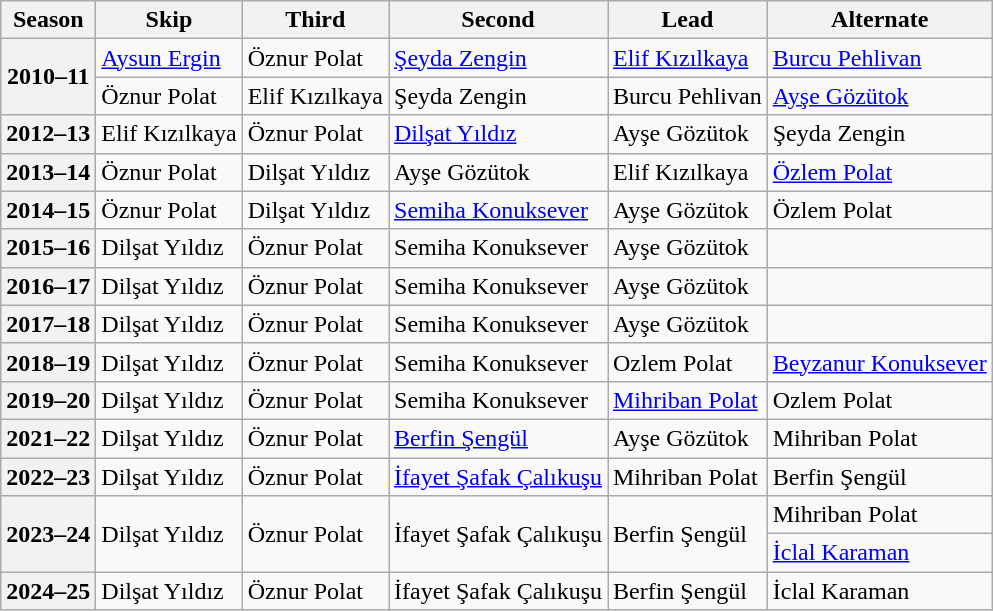<table class="wikitable">
<tr>
<th scope="col">Season</th>
<th scope="col">Skip</th>
<th scope="col">Third</th>
<th scope="col">Second</th>
<th scope="col">Lead</th>
<th scope="col">Alternate</th>
</tr>
<tr>
<th scope="row" rowspan=2>2010–11</th>
<td><a href='#'>Aysun Ergin</a></td>
<td>Öznur Polat</td>
<td><a href='#'>Şeyda Zengin</a></td>
<td><a href='#'>Elif Kızılkaya</a></td>
<td><a href='#'>Burcu Pehlivan</a></td>
</tr>
<tr>
<td>Öznur Polat</td>
<td>Elif Kızılkaya</td>
<td>Şeyda Zengin</td>
<td>Burcu Pehlivan</td>
<td><a href='#'>Ayşe Gözütok</a></td>
</tr>
<tr>
<th scope="row">2012–13</th>
<td>Elif Kızılkaya</td>
<td>Öznur Polat</td>
<td><a href='#'>Dilşat Yıldız</a></td>
<td>Ayşe Gözütok</td>
<td>Şeyda Zengin</td>
</tr>
<tr>
<th scope="row">2013–14</th>
<td>Öznur Polat</td>
<td>Dilşat Yıldız</td>
<td>Ayşe Gözütok</td>
<td>Elif Kızılkaya</td>
<td><a href='#'>Özlem Polat</a></td>
</tr>
<tr>
<th scope="row">2014–15</th>
<td>Öznur Polat</td>
<td>Dilşat Yıldız</td>
<td><a href='#'>Semiha Konuksever</a></td>
<td>Ayşe Gözütok</td>
<td>Özlem Polat</td>
</tr>
<tr>
<th scope="row">2015–16</th>
<td>Dilşat Yıldız</td>
<td>Öznur Polat</td>
<td>Semiha Konuksever</td>
<td>Ayşe Gözütok</td>
<td></td>
</tr>
<tr>
<th scope="row">2016–17</th>
<td>Dilşat Yıldız</td>
<td>Öznur Polat</td>
<td>Semiha Konuksever</td>
<td>Ayşe Gözütok</td>
<td></td>
</tr>
<tr>
<th scope="row">2017–18</th>
<td>Dilşat Yıldız</td>
<td>Öznur Polat</td>
<td>Semiha Konuksever</td>
<td>Ayşe Gözütok</td>
<td></td>
</tr>
<tr>
<th scope="row">2018–19</th>
<td>Dilşat Yıldız</td>
<td>Öznur Polat</td>
<td>Semiha Konuksever</td>
<td>Ozlem Polat</td>
<td><a href='#'>Beyzanur Konuksever</a></td>
</tr>
<tr>
<th scope="row">2019–20</th>
<td>Dilşat Yıldız</td>
<td>Öznur Polat</td>
<td>Semiha Konuksever</td>
<td><a href='#'>Mihriban Polat</a></td>
<td>Ozlem Polat</td>
</tr>
<tr>
<th scope="row">2021–22</th>
<td>Dilşat Yıldız</td>
<td>Öznur Polat</td>
<td><a href='#'>Berfin Şengül</a></td>
<td>Ayşe Gözütok</td>
<td>Mihriban Polat</td>
</tr>
<tr>
<th scope="row">2022–23</th>
<td>Dilşat Yıldız</td>
<td>Öznur Polat</td>
<td><a href='#'>İfayet Şafak Çalıkuşu</a></td>
<td>Mihriban Polat</td>
<td>Berfin Şengül</td>
</tr>
<tr>
<th scope="row" rowspan=2>2023–24</th>
<td rowspan=2>Dilşat Yıldız</td>
<td rowspan=2>Öznur Polat</td>
<td rowspan=2>İfayet Şafak Çalıkuşu</td>
<td rowspan=2>Berfin Şengül</td>
<td>Mihriban Polat</td>
</tr>
<tr>
<td><a href='#'>İclal Karaman</a></td>
</tr>
<tr>
<th scope="row">2024–25</th>
<td>Dilşat Yıldız</td>
<td>Öznur Polat</td>
<td>İfayet Şafak Çalıkuşu</td>
<td>Berfin Şengül</td>
<td>İclal Karaman</td>
</tr>
</table>
